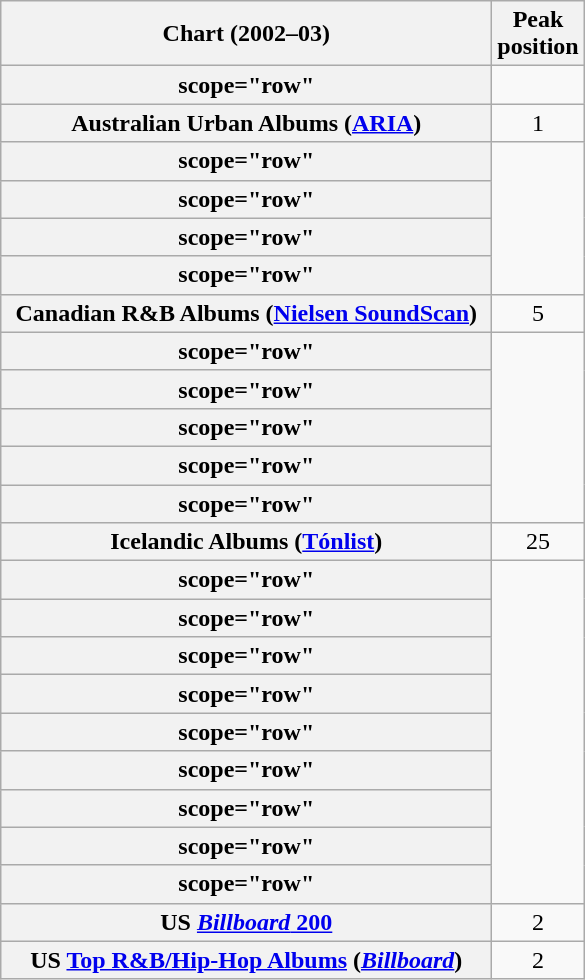<table class="wikitable plainrowheaders sortable" style="text-align:center;">
<tr>
<th scope="col" style="width:20em;">Chart (2002–03)</th>
<th scope="col">Peak<br>position</th>
</tr>
<tr>
<th>scope="row" </th>
</tr>
<tr>
<th scope="row">Australian Urban Albums (<a href='#'>ARIA</a>)</th>
<td>1</td>
</tr>
<tr>
<th>scope="row" </th>
</tr>
<tr>
<th>scope="row" </th>
</tr>
<tr>
<th>scope="row" </th>
</tr>
<tr>
<th>scope="row" </th>
</tr>
<tr>
<th scope="row">Canadian R&B Albums (<a href='#'>Nielsen SoundScan</a>)</th>
<td style="text-align:center;">5</td>
</tr>
<tr>
<th>scope="row" </th>
</tr>
<tr>
<th>scope="row" </th>
</tr>
<tr>
<th>scope="row" </th>
</tr>
<tr>
<th>scope="row" </th>
</tr>
<tr>
<th>scope="row" </th>
</tr>
<tr>
<th scope="row">Icelandic Albums (<a href='#'>Tónlist</a>)</th>
<td>25</td>
</tr>
<tr>
<th>scope="row" </th>
</tr>
<tr>
<th>scope="row" </th>
</tr>
<tr>
<th>scope="row" </th>
</tr>
<tr>
<th>scope="row" </th>
</tr>
<tr>
<th>scope="row" </th>
</tr>
<tr>
<th>scope="row" </th>
</tr>
<tr>
<th>scope="row" </th>
</tr>
<tr>
<th>scope="row" </th>
</tr>
<tr>
<th>scope="row" </th>
</tr>
<tr>
<th scope="row">US <a href='#'><em>Billboard</em> 200</a></th>
<td>2</td>
</tr>
<tr>
<th scope="row">US <a href='#'>Top R&B/Hip-Hop Albums</a> (<em><a href='#'>Billboard</a></em>)</th>
<td>2</td>
</tr>
</table>
